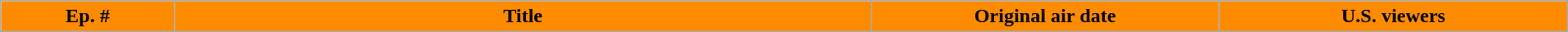<table class="wikitable plainrowheaders" style="width:100%; background:#fff;">
<tr>
<th style="background:#ff8c00; width:10%;"><span>Ep. #</span></th>
<th style="background:#ff8c00; width:40%;"><span>Title</span></th>
<th style="background:#ff8c00; width:20%;"><span>Original air date</span></th>
<th style="background:#ff8c00; width:20%;"><span>U.S. viewers</span><br>











</th>
</tr>
</table>
